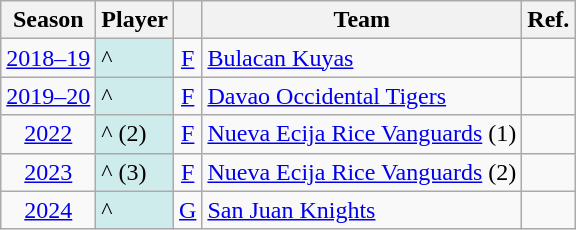<table class="wikitable sortable">
<tr>
<th>Season</th>
<th>Player</th>
<th></th>
<th>Team</th>
<th class="unsortable">Ref.</th>
</tr>
<tr>
<td align=center><a href='#'>2018–19</a></td>
<td bgcolor="#CFECEC">^</td>
<td align=center><a href='#'>F</a></td>
<td><a href='#'>Bulacan Kuyas</a></td>
<td></td>
</tr>
<tr>
<td align=center><a href='#'>2019–20</a></td>
<td bgcolor="#CFECEC">^</td>
<td align=center><a href='#'>F</a></td>
<td><a href='#'>Davao Occidental Tigers</a></td>
<td></td>
</tr>
<tr>
<td align=center><a href='#'>2022</a></td>
<td bgcolor="#CFECEC">^ (2)</td>
<td align=center><a href='#'>F</a></td>
<td><a href='#'>Nueva Ecija Rice Vanguards</a> (1)</td>
<td></td>
</tr>
<tr>
<td align=center><a href='#'>2023</a></td>
<td bgcolor="#CFECEC">^ (3)</td>
<td align=center><a href='#'>F</a></td>
<td><a href='#'>Nueva Ecija Rice Vanguards</a> (2)</td>
<td></td>
</tr>
<tr>
<td align=center><a href='#'>2024</a></td>
<td bgcolor="#CFECEC">^</td>
<td align=center><a href='#'>G</a></td>
<td><a href='#'>San Juan Knights</a></td>
<td></td>
</tr>
</table>
